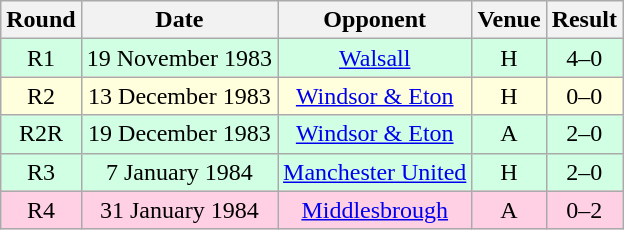<table class="wikitable" style="text-align:center">
<tr>
<th>Round</th>
<th>Date</th>
<th>Opponent</th>
<th>Venue</th>
<th>Result</th>
</tr>
<tr style="background-color: #d0ffe3;">
<td>R1</td>
<td>19 November 1983</td>
<td><a href='#'>Walsall</a></td>
<td>H</td>
<td>4–0</td>
</tr>
<tr style="background-color: #ffffdd;">
<td>R2</td>
<td>13 December 1983</td>
<td><a href='#'>Windsor & Eton</a></td>
<td>H</td>
<td>0–0</td>
</tr>
<tr style="background-color: #d0ffe3;">
<td>R2R</td>
<td>19 December 1983</td>
<td><a href='#'>Windsor & Eton</a></td>
<td>A</td>
<td>2–0</td>
</tr>
<tr style="background-color: #d0ffe3;">
<td>R3</td>
<td>7 January 1984</td>
<td><a href='#'>Manchester United</a></td>
<td>H</td>
<td>2–0</td>
</tr>
<tr style="background-color: #ffd0e3;">
<td>R4</td>
<td>31 January 1984</td>
<td><a href='#'>Middlesbrough</a></td>
<td>A</td>
<td>0–2</td>
</tr>
</table>
